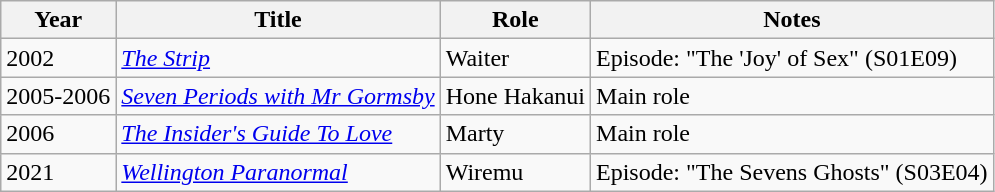<table class="wikitable sortable">
<tr>
<th>Year</th>
<th>Title</th>
<th>Role</th>
<th class="unsortable">Notes</th>
</tr>
<tr>
<td>2002</td>
<td><em><a href='#'>The Strip</a></em></td>
<td>Waiter</td>
<td>Episode:  "The 'Joy' of Sex" (S01E09)</td>
</tr>
<tr>
<td>2005-2006</td>
<td><em><a href='#'>Seven Periods with Mr Gormsby</a></em></td>
<td>Hone Hakanui</td>
<td>Main role</td>
</tr>
<tr>
<td>2006</td>
<td><em><a href='#'>The Insider's Guide To Love</a></em></td>
<td>Marty</td>
<td>Main role</td>
</tr>
<tr>
<td>2021</td>
<td><em><a href='#'>Wellington Paranormal</a></em></td>
<td>Wiremu</td>
<td>Episode: "The Sevens Ghosts"  (S03E04)</td>
</tr>
</table>
